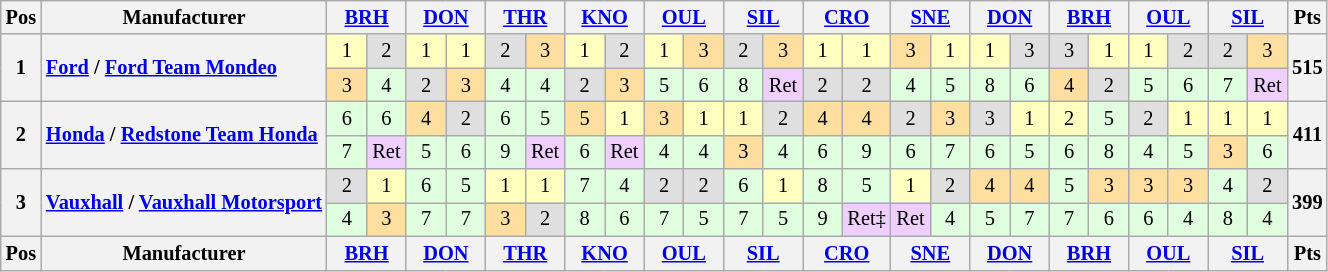<table class="wikitable" style="font-size: 85%; text-align: center;">
<tr style="vertical-align:top">
<th style="vertical-align:middle">Pos</th>
<th style="vertical-align:middle">Manufacturer</th>
<th colspan="2"><a href='#'>BRH</a></th>
<th colspan="2"><a href='#'>DON</a></th>
<th colspan="2"><a href='#'>THR</a></th>
<th colspan="2"><a href='#'>KNO</a></th>
<th colspan="2"><a href='#'>OUL</a></th>
<th colspan="2"><a href='#'>SIL</a></th>
<th colspan="2"><a href='#'>CRO</a></th>
<th colspan="2"><a href='#'>SNE</a></th>
<th colspan="2"><a href='#'>DON</a></th>
<th colspan="2"><a href='#'>BRH</a></th>
<th colspan="2"><a href='#'>OUL</a></th>
<th colspan="2"><a href='#'>SIL</a></th>
<th style="vertical-align:middle">Pts</th>
</tr>
<tr>
<th rowspan=2>1</th>
<th rowspan=2 style="text-align:left"><a href='#'>Ford</a> / <a href='#'>Ford Team Mondeo</a></th>
<td style="background:#FFFFBF;" width="20">1</td>
<td style="background:#DFDFDF;">2</td>
<td style="background:#FFFFBF;" width="20">1</td>
<td style="background:#FFFFBF;" width="20">1</td>
<td style="background:#DFDFDF;">2</td>
<td style="background:#FFDF9F;">3</td>
<td style="background:#FFFFBF;" width="20">1</td>
<td style="background:#DFDFDF;">2</td>
<td style="background:#FFFFBF;" width="20">1</td>
<td style="background:#FFDF9F;">3</td>
<td style="background:#DFDFDF;">2</td>
<td style="background:#FFDF9F;">3</td>
<td style="background:#FFFFBF;" width="20">1</td>
<td style="background:#FFFFBF;" width="20">1</td>
<td style="background:#FFDF9F;">3</td>
<td style="background:#FFFFBF;" width="20">1</td>
<td style="background:#FFFFBF;" width="20">1</td>
<td style="background:#DFDFDF;">3</td>
<td style="background:#DFDFDF;">3</td>
<td style="background:#FFFFBF;" width="20">1</td>
<td style="background:#FFFFBF;" width="20">1</td>
<td style="background:#DFDFDF;">2</td>
<td style="background:#DFDFDF;">2</td>
<td style="background:#FFDF9F;">3</td>
<th rowspan=2>515</th>
</tr>
<tr>
<td style="background:#FFDF9F;">3</td>
<td style="background:#DFFFDF;">4</td>
<td style="background:#DFDFDF;">2</td>
<td style="background:#FFDF9F;">3</td>
<td style="background:#DFFFDF;">4</td>
<td style="background:#DFFFDF;">4</td>
<td style="background:#DFDFDF;">2</td>
<td style="background:#FFDF9F;">3</td>
<td style="background:#DFFFDF;">5</td>
<td style="background:#DFFFDF;">6</td>
<td style="background:#DFFFDF;">8</td>
<td style="background:#EFCFFF;">Ret</td>
<td style="background:#DFDFDF;">2</td>
<td style="background:#DFDFDF;">2</td>
<td style="background:#DFFFDF;">4</td>
<td style="background:#DFFFDF;">5</td>
<td style="background:#DFFFDF;">8</td>
<td style="background:#DFFFDF;">6</td>
<td style="background:#FFDF9F;">4</td>
<td style="background:#DFDFDF;">2</td>
<td style="background:#DFFFDF;">5</td>
<td style="background:#DFFFDF;">6</td>
<td style="background:#DFFFDF;">7</td>
<td style="background:#EFCFFF;">Ret</td>
</tr>
<tr>
<th rowspan=2>2</th>
<th rowspan=2 style="text-align:left" nowrap><a href='#'>Honda</a> / <a href='#'>Redstone Team Honda</a></th>
<td style="background:#DFFFDF;">6</td>
<td style="background:#DFFFDF;">6</td>
<td style="background:#FFDF9F;">4</td>
<td style="background:#DFDFDF;">2</td>
<td style="background:#DFFFDF;">6</td>
<td style="background:#DFFFDF;">5</td>
<td style="background:#FFDF9F;">5</td>
<td style="background:#FFFFBF;" width="20">1</td>
<td style="background:#FFDF9F;">3</td>
<td style="background:#FFFFBF;" width="20">1</td>
<td style="background:#FFFFBF;" width="20">1</td>
<td style="background:#DFDFDF;">2</td>
<td style="background:#FFDF9F;">4</td>
<td style="background:#FFDF9F;">4</td>
<td style="background:#DFDFDF;">2</td>
<td style="background:#FFDF9F;">3</td>
<td style="background:#DFDFDF;">3</td>
<td style="background:#FFFFBF;" width="20">1</td>
<td style="background:#FFFFBF;" width="20">2</td>
<td style="background:#DFFFDF;">5</td>
<td style="background:#DFDFDF;">2</td>
<td style="background:#FFFFBF;" width="20">1</td>
<td style="background:#FFFFBF;" width="20">1</td>
<td style="background:#FFFFBF;" width="20">1</td>
<th rowspan=2>411</th>
</tr>
<tr>
<td style="background:#DFFFDF;">7</td>
<td style="background:#EFCFFF;">Ret</td>
<td style="background:#DFFFDF;">5</td>
<td style="background:#DFFFDF;">6</td>
<td style="background:#DFFFDF;">9</td>
<td style="background:#EFCFFF;">Ret</td>
<td style="background:#DFFFDF;">6</td>
<td style="background:#EFCFFF;">Ret</td>
<td style="background:#DFFFDF;">4</td>
<td style="background:#DFFFDF;">4</td>
<td style="background:#FFDF9F;">3</td>
<td style="background:#DFFFDF;">4</td>
<td style="background:#DFFFDF;">6</td>
<td style="background:#DFFFDF;">9</td>
<td style="background:#DFFFDF;">6</td>
<td style="background:#DFFFDF;">7</td>
<td style="background:#DFFFDF;">6</td>
<td style="background:#DFFFDF;">5</td>
<td style="background:#DFFFDF;">6</td>
<td style="background:#DFFFDF;">8</td>
<td style="background:#DFFFDF;">4</td>
<td style="background:#DFFFDF;">5</td>
<td style="background:#FFDF9F;">3</td>
<td style="background:#DFFFDF;">6</td>
</tr>
<tr>
<th rowspan=2>3</th>
<th rowspan=2 style="text-align:left" nowrap><a href='#'>Vauxhall</a> / <a href='#'>Vauxhall Motorsport</a></th>
<td style="background:#DFDFDF;">2</td>
<td style="background:#FFFFBF;" width="20">1</td>
<td style="background:#DFFFDF;">6</td>
<td style="background:#DFFFDF;">5</td>
<td style="background:#FFFFBF;" width="20">1</td>
<td style="background:#FFFFBF;" width="20">1</td>
<td style="background:#DFFFDF;">7</td>
<td style="background:#DFFFDF;">4</td>
<td style="background:#DFDFDF;">2</td>
<td style="background:#DFDFDF;">2</td>
<td style="background:#DFFFDF;">6</td>
<td style="background:#FFFFBF;" width="20">1</td>
<td style="background:#DFFFDF;">8</td>
<td style="background:#DFFFDF;">5</td>
<td style="background:#FFFFBF;" width="20">1</td>
<td style="background:#DFDFDF;">2</td>
<td style="background:#FFDF9F;">4</td>
<td style="background:#FFDF9F;">4</td>
<td style="background:#DFFFDF;">5</td>
<td style="background:#FFDF9F;">3</td>
<td style="background:#FFDF9F;">3</td>
<td style="background:#FFDF9F;">3</td>
<td style="background:#DFFFDF;">4</td>
<td style="background:#DFDFDF;">2</td>
<th rowspan=2>399</th>
</tr>
<tr>
<td style="background:#DFFFDF;">4</td>
<td style="background:#FFDF9F;">3</td>
<td style="background:#DFFFDF;">7</td>
<td style="background:#DFFFDF;">7</td>
<td style="background:#FFDF9F;">3</td>
<td style="background:#DFDFDF;">2</td>
<td style="background:#DFFFDF;">8</td>
<td style="background:#DFFFDF;">6</td>
<td style="background:#DFFFDF;">7</td>
<td style="background:#DFFFDF;">5</td>
<td style="background:#DFFFDF;">7</td>
<td style="background:#DFFFDF;">5</td>
<td style="background:#DFFFDF;">9</td>
<td style="background:#EFCFFF;">Ret‡</td>
<td style="background:#EFCFFF;">Ret</td>
<td style="background:#DFFFDF;">4</td>
<td style="background:#DFFFDF;">5</td>
<td style="background:#DFFFDF;">7</td>
<td style="background:#DFFFDF;">7</td>
<td style="background:#DFFFDF;">6</td>
<td style="background:#DFFFDF;">6</td>
<td style="background:#DFFFDF;">4</td>
<td style="background:#DFFFDF;">8</td>
<td style="background:#DFFFDF;">4</td>
</tr>
<tr>
<th style="vertical-align:middle">Pos</th>
<th style="vertical-align:middle">Manufacturer</th>
<th colspan="2"><a href='#'>BRH</a></th>
<th colspan="2"><a href='#'>DON</a></th>
<th colspan="2"><a href='#'>THR</a></th>
<th colspan="2"><a href='#'>KNO</a></th>
<th colspan="2"><a href='#'>OUL</a></th>
<th colspan="2"><a href='#'>SIL</a></th>
<th colspan="2"><a href='#'>CRO</a></th>
<th colspan="2"><a href='#'>SNE</a></th>
<th colspan="2"><a href='#'>DON</a></th>
<th colspan="2"><a href='#'>BRH</a></th>
<th colspan="2"><a href='#'>OUL</a></th>
<th colspan="2"><a href='#'>SIL</a></th>
<th style="vertical-align:middle">Pts</th>
</tr>
</table>
